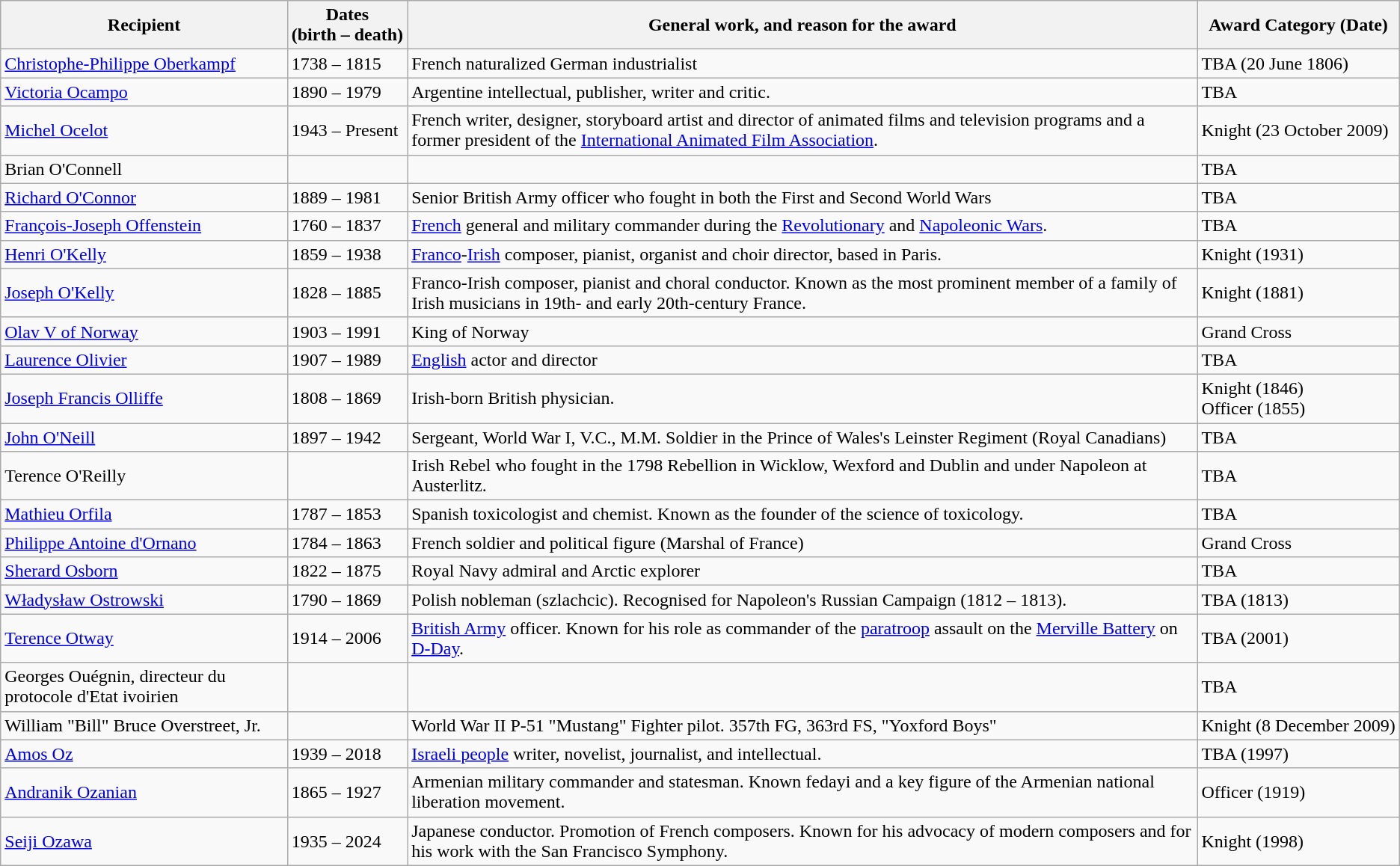<table class="wikitable sortable static-row-numbers"|>
<tr>
<th>Recipient</th>
<th style="white-space: nowrap;">Dates<br>(birth – death)</th>
<th>General work, and reason for the award</th>
<th style="white-space: nowrap">Award Category (Date)</th>
</tr>
<tr>
<td><a href='#'>Christophe-Philippe Oberkampf</a></td>
<td>1738 – 1815</td>
<td>French naturalized German industrialist</td>
<td style="white-space: nowrap; text-align:left">TBA (20 June 1806)</td>
</tr>
<tr>
<td><a href='#'>Victoria Ocampo</a></td>
<td>1890 – 1979</td>
<td>Argentine intellectual, publisher, writer and critic.</td>
<td style="white-space: nowrap; text-align:left">TBA </td>
</tr>
<tr>
<td><a href='#'>Michel Ocelot</a></td>
<td>1943 – Present</td>
<td>French writer, designer, storyboard artist and director of animated films and television programs and a former president of the <a href='#'>International Animated Film Association</a>.</td>
<td style="white-space: nowrap; text-align:left">Knight (23 October 2009)</td>
</tr>
<tr>
<td>Brian O'Connell</td>
<td></td>
<td></td>
<td style="white-space: nowrap; text-align:left">TBA </td>
</tr>
<tr>
<td><a href='#'>Richard O'Connor</a></td>
<td>1889 – 1981</td>
<td>Senior British Army officer who fought in both the First and Second World Wars</td>
<td style="white-space: nowrap; text-align:left">TBA </td>
</tr>
<tr>
<td><a href='#'>François-Joseph Offenstein</a></td>
<td>1760 – 1837</td>
<td><a href='#'>French</a> general and military commander during the <a href='#'>Revolutionary</a> and <a href='#'>Napoleonic Wars</a>.</td>
<td style="white-space: nowrap; text-align:left">TBA </td>
</tr>
<tr>
<td><a href='#'>Henri O'Kelly</a></td>
<td>1859 – 1938</td>
<td><a href='#'>Franco</a>-<a href='#'>Irish</a> composer, pianist, organist and choir director, based in Paris.</td>
<td style="white-space: nowrap; text-align:left">Knight (1931)</td>
</tr>
<tr>
<td><a href='#'>Joseph O'Kelly</a></td>
<td>1828 – 1885</td>
<td>Franco-Irish composer, pianist and choral conductor. Known as the most prominent member of a family of Irish musicians in 19th- and early 20th-century France.</td>
<td style="white-space: nowrap; text-align:left">Knight (1881) </td>
</tr>
<tr>
<td><a href='#'>Olav V of Norway</a></td>
<td>1903 – 1991</td>
<td>King of Norway</td>
<td style="white-space: nowrap; text-align:left">Grand Cross</td>
</tr>
<tr>
<td><a href='#'>Laurence Olivier</a></td>
<td>1907 – 1989</td>
<td><a href='#'>English</a> actor and director</td>
<td style="white-space: nowrap; text-align:left">TBA </td>
</tr>
<tr>
<td><a href='#'>Joseph Francis Olliffe</a></td>
<td>1808 – 1869</td>
<td>Irish-born British physician.</td>
<td style="white-space: nowrap; text-align:left">Knight (1846)<br>Officer (1855)</td>
</tr>
<tr>
<td><a href='#'>John O'Neill</a></td>
<td>1897 – 1942</td>
<td>Sergeant, World War I, V.C., M.M. Soldier in the Prince of Wales's Leinster Regiment (Royal Canadians)</td>
<td style="white-space: nowrap; text-align:left">TBA </td>
</tr>
<tr>
<td>Terence O'Reilly</td>
<td></td>
<td>Irish Rebel who fought in the 1798 Rebellion in Wicklow, Wexford and Dublin and under Napoleon at Austerlitz.</td>
<td style="white-space: nowrap; text-align:left">TBA </td>
</tr>
<tr>
<td><a href='#'>Mathieu Orfila</a></td>
<td>1787 – 1853</td>
<td>Spanish toxicologist and chemist. Known as the founder of the science of toxicology.</td>
<td style="white-space: nowrap; text-align:left">TBA </td>
</tr>
<tr>
<td><a href='#'>Philippe Antoine d'Ornano</a></td>
<td>1784 – 1863</td>
<td>French soldier and political figure (Marshal of France)</td>
<td style="white-space: nowrap; text-align:left">Grand Cross </td>
</tr>
<tr>
<td><a href='#'>Sherard Osborn</a></td>
<td>1822 – 1875</td>
<td>Royal Navy admiral and Arctic explorer</td>
<td style="white-space: nowrap; text-align:left">TBA</td>
</tr>
<tr>
<td><a href='#'>Władysław Ostrowski</a></td>
<td>1790 – 1869</td>
<td>Polish nobleman (szlachcic). Recognised for Napoleon's Russian Campaign (1812 – 1813).</td>
<td style="white-space: nowrap; text-align:left">TBA (1813) </td>
</tr>
<tr>
<td><a href='#'>Terence Otway</a></td>
<td>1914 – 2006</td>
<td><a href='#'>British Army</a> officer. Known for his role as commander of the <a href='#'>paratroop</a> assault on the <a href='#'>Merville Battery</a> on <a href='#'>D-Day</a>.</td>
<td style="white-space: nowrap; text-align:left">TBA (2001) </td>
</tr>
<tr>
<td>Georges Ouégnin, directeur du protocole d'Etat ivoirien</td>
<td></td>
<td></td>
<td style="white-space: nowrap; text-align:left">TBA </td>
</tr>
<tr>
<td>William "Bill" Bruce Overstreet, Jr.</td>
<td></td>
<td>World War II P-51 "Mustang" Fighter pilot. 357th FG, 363rd FS, "Yoxford Boys"</td>
<td style="white-space: nowrap; text-align:left">Knight (8 December 2009)</td>
</tr>
<tr>
<td><a href='#'>Amos Oz</a></td>
<td>1939 – 2018</td>
<td><a href='#'>Israeli people</a> writer, novelist, journalist, and intellectual.</td>
<td style="white-space: nowrap; text-align:left">TBA (1997)</td>
</tr>
<tr>
<td><a href='#'>Andranik Ozanian</a></td>
<td>1865 – 1927</td>
<td>Armenian military commander and statesman. Known fedayi and a key figure of the Armenian national liberation movement.</td>
<td style="white-space: nowrap; text-align:left">Officer (1919) </td>
</tr>
<tr>
<td><a href='#'>Seiji Ozawa</a></td>
<td>1935 – 2024</td>
<td>Japanese conductor. Promotion of French composers. Known for his advocacy of modern composers and for his work with the San Francisco Symphony.</td>
<td style="white-space: nowrap; text-align:left">Knight (1998) </td>
</tr>
</table>
